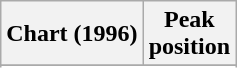<table class="wikitable sortable">
<tr>
<th align="left">Chart (1996)</th>
<th align="center">Peak<br>position</th>
</tr>
<tr>
</tr>
<tr>
</tr>
<tr>
</tr>
</table>
